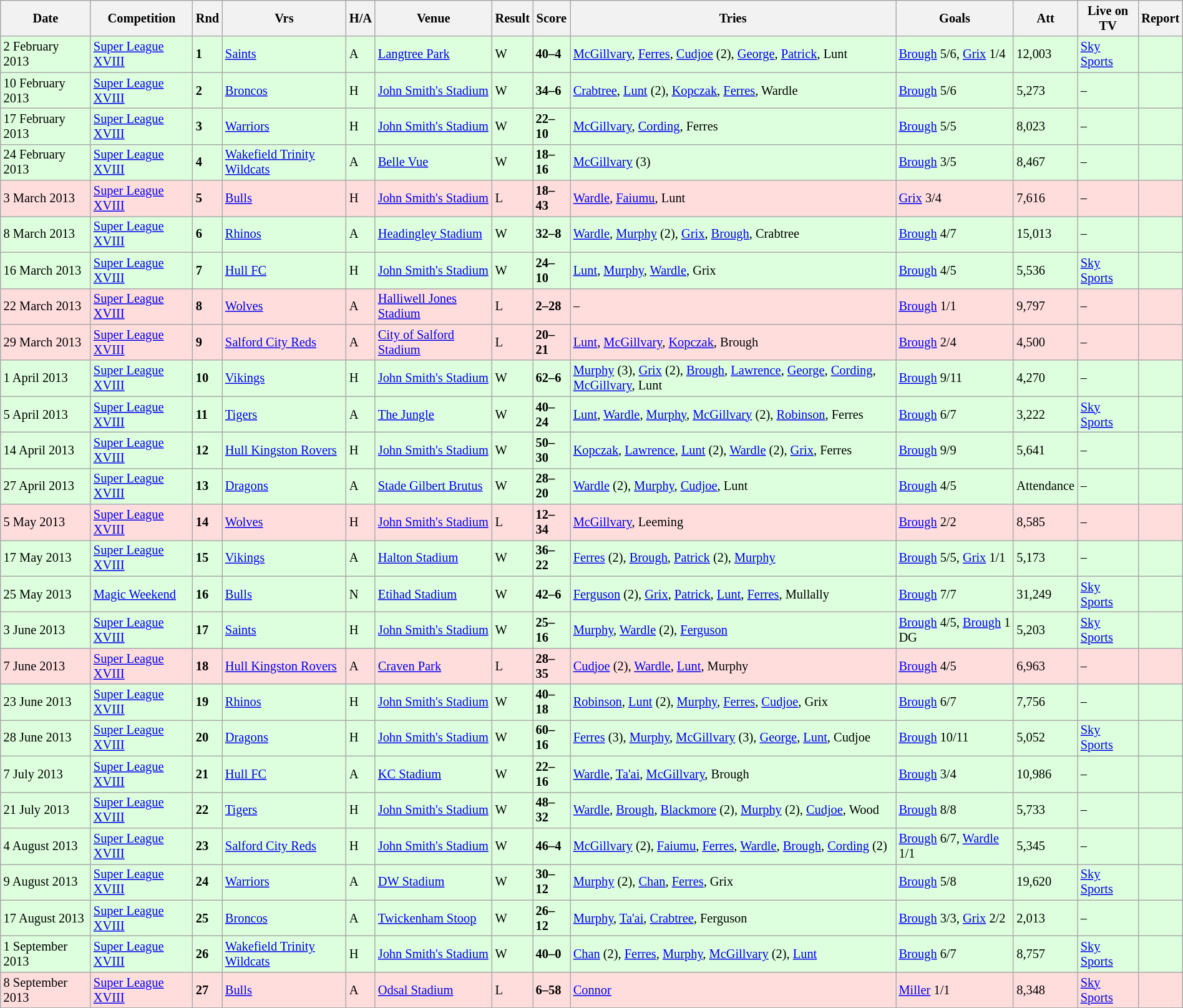<table class="wikitable" style="font-size:85%;" width="100%">
<tr>
<th>Date</th>
<th>Competition</th>
<th>Rnd</th>
<th>Vrs</th>
<th>H/A</th>
<th>Venue</th>
<th>Result</th>
<th>Score</th>
<th>Tries</th>
<th>Goals</th>
<th>Att</th>
<th>Live on TV</th>
<th>Report</th>
</tr>
<tr style="background:#ddffdd;" width=20 | >
<td>2 February 2013</td>
<td><a href='#'>Super League XVIII</a></td>
<td><strong>1</strong></td>
<td> <a href='#'>Saints</a></td>
<td>A</td>
<td><a href='#'>Langtree Park</a></td>
<td>W</td>
<td><strong>40–4</strong></td>
<td><a href='#'>McGillvary</a>, <a href='#'>Ferres</a>, <a href='#'>Cudjoe</a> (2), <a href='#'>George</a>, <a href='#'>Patrick</a>, Lunt</td>
<td><a href='#'>Brough</a> 5/6, <a href='#'>Grix</a> 1/4</td>
<td>12,003</td>
<td><a href='#'>Sky Sports</a></td>
<td></td>
</tr>
<tr style="background:#ddffdd;" width=20 | >
<td>10 February 2013</td>
<td><a href='#'>Super League XVIII</a></td>
<td><strong>2</strong></td>
<td><a href='#'>Broncos</a></td>
<td>H</td>
<td><a href='#'>John Smith's Stadium</a></td>
<td>W</td>
<td><strong>34–6</strong></td>
<td><a href='#'>Crabtree</a>, <a href='#'>Lunt</a> (2), <a href='#'>Kopczak</a>, <a href='#'>Ferres</a>, Wardle</td>
<td><a href='#'>Brough</a> 5/6</td>
<td>5,273</td>
<td>–</td>
<td></td>
</tr>
<tr style="background:#ddffdd;" width=20 | >
<td>17 February 2013</td>
<td><a href='#'>Super League XVIII</a></td>
<td><strong>3</strong></td>
<td> <a href='#'>Warriors</a></td>
<td>H</td>
<td><a href='#'>John Smith's Stadium</a></td>
<td>W</td>
<td><strong>22–10</strong></td>
<td><a href='#'>McGillvary</a>, <a href='#'>Cording</a>, Ferres</td>
<td><a href='#'>Brough</a> 5/5</td>
<td>8,023</td>
<td>–</td>
<td></td>
</tr>
<tr style="background:#ddffdd;" width=20 | >
<td>24 February 2013</td>
<td><a href='#'>Super League XVIII</a></td>
<td><strong>4</strong></td>
<td> <a href='#'>Wakefield Trinity Wildcats</a></td>
<td>A</td>
<td><a href='#'>Belle Vue</a></td>
<td>W</td>
<td><strong>18–16</strong></td>
<td><a href='#'>McGillvary</a> (3)</td>
<td><a href='#'>Brough</a> 3/5</td>
<td>8,467</td>
<td>–</td>
<td></td>
</tr>
<tr style="background:#ffdddd;" width=20 | >
<td>3 March 2013</td>
<td><a href='#'>Super League XVIII</a></td>
<td><strong>5</strong></td>
<td> <a href='#'>Bulls</a></td>
<td>H</td>
<td><a href='#'>John Smith's Stadium</a></td>
<td>L</td>
<td><strong>18–43</strong></td>
<td><a href='#'>Wardle</a>, <a href='#'>Faiumu</a>, Lunt</td>
<td><a href='#'>Grix</a> 3/4</td>
<td>7,616</td>
<td>–</td>
<td></td>
</tr>
<tr style="background:#ddffdd;" width=20 | >
<td>8 March 2013</td>
<td><a href='#'>Super League XVIII</a></td>
<td><strong>6</strong></td>
<td> <a href='#'>Rhinos</a></td>
<td>A</td>
<td><a href='#'>Headingley Stadium</a></td>
<td>W</td>
<td><strong>32–8</strong></td>
<td><a href='#'>Wardle</a>, <a href='#'>Murphy</a> (2), <a href='#'>Grix</a>, <a href='#'>Brough</a>, Crabtree</td>
<td><a href='#'>Brough</a> 4/7</td>
<td>15,013</td>
<td>–</td>
<td></td>
</tr>
<tr style="background:#ddffdd;" width=20 | >
<td>16 March 2013</td>
<td><a href='#'>Super League XVIII</a></td>
<td><strong>7</strong></td>
<td> <a href='#'>Hull FC</a></td>
<td>H</td>
<td><a href='#'>John Smith's Stadium</a></td>
<td>W</td>
<td><strong>24–10</strong></td>
<td><a href='#'>Lunt</a>, <a href='#'>Murphy</a>, <a href='#'>Wardle</a>, Grix</td>
<td><a href='#'>Brough</a> 4/5</td>
<td>5,536</td>
<td><a href='#'>Sky Sports</a></td>
<td></td>
</tr>
<tr style="background:#ffdddd;" width=20 | >
<td>22 March 2013</td>
<td><a href='#'>Super League XVIII</a></td>
<td><strong>8</strong></td>
<td> <a href='#'>Wolves</a></td>
<td>A</td>
<td><a href='#'>Halliwell Jones Stadium</a></td>
<td>L</td>
<td><strong>2–28</strong></td>
<td>–</td>
<td><a href='#'>Brough</a> 1/1</td>
<td>9,797</td>
<td>–</td>
<td></td>
</tr>
<tr style="background:#ffdddd;" width=20 | >
<td>29 March 2013</td>
<td><a href='#'>Super League XVIII</a></td>
<td><strong>9</strong></td>
<td> <a href='#'>Salford City Reds</a></td>
<td>A</td>
<td><a href='#'>City of Salford Stadium</a></td>
<td>L</td>
<td><strong>20–21</strong></td>
<td><a href='#'>Lunt</a>, <a href='#'>McGillvary</a>, <a href='#'>Kopczak</a>, Brough</td>
<td><a href='#'>Brough</a> 2/4</td>
<td>4,500</td>
<td>–</td>
<td></td>
</tr>
<tr style="background:#ddffdd;" width=20 | >
<td>1 April 2013</td>
<td><a href='#'>Super League XVIII</a></td>
<td><strong>10</strong></td>
<td><a href='#'>Vikings</a></td>
<td>H</td>
<td><a href='#'>John Smith's Stadium</a></td>
<td>W</td>
<td><strong>62–6</strong></td>
<td><a href='#'>Murphy</a> (3), <a href='#'>Grix</a> (2), <a href='#'>Brough</a>, <a href='#'>Lawrence</a>, <a href='#'>George</a>, <a href='#'>Cording</a>, <a href='#'>McGillvary</a>, Lunt</td>
<td><a href='#'>Brough</a> 9/11</td>
<td>4,270</td>
<td>–</td>
<td></td>
</tr>
<tr style="background:#ddffdd;" width=20 | >
<td>5 April 2013</td>
<td><a href='#'>Super League XVIII</a></td>
<td><strong>11</strong></td>
<td> <a href='#'>Tigers</a></td>
<td>A</td>
<td><a href='#'>The Jungle</a></td>
<td>W</td>
<td><strong>40–24</strong></td>
<td><a href='#'>Lunt</a>, <a href='#'>Wardle</a>, <a href='#'>Murphy</a>, <a href='#'>McGillvary</a> (2), <a href='#'>Robinson</a>, Ferres</td>
<td><a href='#'>Brough</a> 6/7</td>
<td>3,222</td>
<td><a href='#'>Sky Sports</a></td>
<td></td>
</tr>
<tr style="background:#ddffdd;" width=20 | >
<td>14 April 2013</td>
<td><a href='#'>Super League XVIII</a></td>
<td><strong>12</strong></td>
<td> <a href='#'>Hull Kingston Rovers</a></td>
<td>H</td>
<td><a href='#'>John Smith's Stadium</a></td>
<td>W</td>
<td><strong>50–30</strong></td>
<td><a href='#'>Kopczak</a>, <a href='#'>Lawrence</a>, <a href='#'>Lunt</a> (2), <a href='#'>Wardle</a> (2), <a href='#'>Grix</a>, Ferres</td>
<td><a href='#'>Brough</a> 9/9</td>
<td>5,641</td>
<td>–</td>
<td></td>
</tr>
<tr style="background:#ddffdd;" width=20 | >
<td>27 April 2013</td>
<td><a href='#'>Super League XVIII</a></td>
<td><strong>13</strong></td>
<td> <a href='#'>Dragons</a></td>
<td>A</td>
<td><a href='#'>Stade Gilbert Brutus</a></td>
<td>W</td>
<td><strong>28–20</strong></td>
<td><a href='#'>Wardle</a> (2), <a href='#'>Murphy</a>, <a href='#'>Cudjoe</a>, Lunt</td>
<td><a href='#'>Brough</a> 4/5</td>
<td>Attendance</td>
<td>–</td>
<td></td>
</tr>
<tr style="background:#ffdddd;" width=20 | >
<td>5 May 2013</td>
<td><a href='#'>Super League XVIII</a></td>
<td><strong>14</strong></td>
<td> <a href='#'>Wolves</a></td>
<td>H</td>
<td><a href='#'>John Smith's Stadium</a></td>
<td>L</td>
<td><strong>12–34</strong></td>
<td><a href='#'>McGillvary</a>, Leeming</td>
<td><a href='#'>Brough</a> 2/2</td>
<td>8,585</td>
<td>–</td>
<td></td>
</tr>
<tr style="background:#ddffdd;" width=20 | >
<td>17 May 2013</td>
<td><a href='#'>Super League XVIII</a></td>
<td><strong>15</strong></td>
<td><a href='#'>Vikings</a></td>
<td>A</td>
<td><a href='#'>Halton Stadium</a></td>
<td>W</td>
<td><strong>36–22</strong></td>
<td><a href='#'>Ferres</a> (2), <a href='#'>Brough</a>, <a href='#'>Patrick</a> (2), <a href='#'>Murphy</a></td>
<td><a href='#'>Brough</a> 5/5, <a href='#'>Grix</a> 1/1</td>
<td>5,173</td>
<td>–</td>
<td></td>
</tr>
<tr style="background:#ddffdd;" width=20 | >
<td>25 May 2013</td>
<td><a href='#'>Magic Weekend</a></td>
<td><strong>16</strong></td>
<td> <a href='#'>Bulls</a></td>
<td>N</td>
<td><a href='#'>Etihad Stadium</a></td>
<td>W</td>
<td><strong>42–6</strong></td>
<td><a href='#'>Ferguson</a> (2), <a href='#'>Grix</a>, <a href='#'>Patrick</a>, <a href='#'>Lunt</a>, <a href='#'>Ferres</a>, Mullally</td>
<td><a href='#'>Brough</a> 7/7</td>
<td>31,249</td>
<td><a href='#'>Sky Sports</a></td>
<td></td>
</tr>
<tr style="background:#ddffdd;" width=20 | >
<td>3 June 2013</td>
<td><a href='#'>Super League XVIII</a></td>
<td><strong>17</strong></td>
<td> <a href='#'>Saints</a></td>
<td>H</td>
<td><a href='#'>John Smith's Stadium</a></td>
<td>W</td>
<td><strong>25–16</strong></td>
<td><a href='#'>Murphy</a>, <a href='#'>Wardle</a> (2), <a href='#'>Ferguson</a></td>
<td><a href='#'>Brough</a> 4/5, <a href='#'>Brough</a> 1 DG</td>
<td>5,203</td>
<td><a href='#'>Sky Sports</a></td>
<td></td>
</tr>
<tr style="background:#ffdddd;" width=20 | >
<td>7 June 2013</td>
<td><a href='#'>Super League XVIII</a></td>
<td><strong>18</strong></td>
<td> <a href='#'>Hull Kingston Rovers</a></td>
<td>A</td>
<td><a href='#'>Craven Park</a></td>
<td>L</td>
<td><strong>28–35</strong></td>
<td><a href='#'>Cudjoe</a> (2), <a href='#'>Wardle</a>, <a href='#'>Lunt</a>, Murphy</td>
<td><a href='#'>Brough</a> 4/5</td>
<td>6,963</td>
<td>–</td>
<td></td>
</tr>
<tr style="background:#ddffdd;" width=20 | >
<td>23 June 2013</td>
<td><a href='#'>Super League XVIII</a></td>
<td><strong>19</strong></td>
<td> <a href='#'>Rhinos</a></td>
<td>H</td>
<td><a href='#'>John Smith's Stadium</a></td>
<td>W</td>
<td><strong>40–18</strong></td>
<td><a href='#'>Robinson</a>, <a href='#'>Lunt</a> (2), <a href='#'>Murphy</a>, <a href='#'>Ferres</a>, <a href='#'>Cudjoe</a>, Grix</td>
<td><a href='#'>Brough</a> 6/7</td>
<td>7,756</td>
<td>–</td>
<td></td>
</tr>
<tr style="background:#ddffdd;" width=20 | >
<td>28 June 2013</td>
<td><a href='#'>Super League XVIII</a></td>
<td><strong>20</strong></td>
<td> <a href='#'>Dragons</a></td>
<td>H</td>
<td><a href='#'>John Smith's Stadium</a></td>
<td>W</td>
<td><strong>60–16</strong></td>
<td><a href='#'>Ferres</a> (3), <a href='#'>Murphy</a>, <a href='#'>McGillvary</a> (3), <a href='#'>George</a>, <a href='#'>Lunt</a>, Cudjoe</td>
<td><a href='#'>Brough</a> 10/11</td>
<td>5,052</td>
<td><a href='#'>Sky Sports</a></td>
<td></td>
</tr>
<tr style="background:#ddffdd;" width=20 | >
<td>7 July 2013</td>
<td><a href='#'>Super League XVIII</a></td>
<td><strong>21</strong></td>
<td> <a href='#'>Hull FC</a></td>
<td>A</td>
<td><a href='#'>KC Stadium</a></td>
<td>W</td>
<td><strong>22–16</strong></td>
<td><a href='#'>Wardle</a>, <a href='#'>Ta'ai</a>, <a href='#'>McGillvary</a>, Brough</td>
<td><a href='#'>Brough</a> 3/4</td>
<td>10,986</td>
<td>–</td>
<td></td>
</tr>
<tr style="background:#ddffdd;" width=20 | >
<td>21 July 2013</td>
<td><a href='#'>Super League XVIII</a></td>
<td><strong>22</strong></td>
<td> <a href='#'>Tigers</a></td>
<td>H</td>
<td><a href='#'>John Smith's Stadium</a></td>
<td>W</td>
<td><strong>48–32</strong></td>
<td><a href='#'>Wardle</a>, <a href='#'>Brough</a>, <a href='#'>Blackmore</a> (2), <a href='#'>Murphy</a> (2), <a href='#'>Cudjoe</a>, Wood</td>
<td><a href='#'>Brough</a> 8/8</td>
<td>5,733</td>
<td>–</td>
<td></td>
</tr>
<tr style="background:#ddffdd;" width=20 | >
<td>4 August 2013</td>
<td><a href='#'>Super League XVIII</a></td>
<td><strong>23</strong></td>
<td> <a href='#'>Salford City Reds</a></td>
<td>H</td>
<td><a href='#'>John Smith's Stadium</a></td>
<td>W</td>
<td><strong>46–4</strong></td>
<td><a href='#'>McGillvary</a> (2), <a href='#'>Faiumu</a>, <a href='#'>Ferres</a>, <a href='#'>Wardle</a>, <a href='#'>Brough</a>, <a href='#'>Cording</a> (2)</td>
<td><a href='#'>Brough</a> 6/7, <a href='#'>Wardle</a> 1/1</td>
<td>5,345</td>
<td>–</td>
<td></td>
</tr>
<tr style="background:#ddffdd;" width=20 | >
<td>9 August 2013</td>
<td><a href='#'>Super League XVIII</a></td>
<td><strong>24</strong></td>
<td> <a href='#'>Warriors</a></td>
<td>A</td>
<td><a href='#'>DW Stadium</a></td>
<td>W</td>
<td><strong>30–12</strong></td>
<td><a href='#'>Murphy</a> (2), <a href='#'>Chan</a>, <a href='#'>Ferres</a>, Grix</td>
<td><a href='#'>Brough</a> 5/8</td>
<td>19,620</td>
<td><a href='#'>Sky Sports</a></td>
<td></td>
</tr>
<tr style="background:#ddffdd;" width=20 | >
<td>17 August 2013</td>
<td><a href='#'>Super League XVIII</a></td>
<td><strong>25</strong></td>
<td><a href='#'>Broncos</a></td>
<td>A</td>
<td><a href='#'>Twickenham Stoop</a></td>
<td>W</td>
<td><strong>26–12</strong></td>
<td><a href='#'>Murphy</a>, <a href='#'>Ta'ai</a>, <a href='#'>Crabtree</a>, Ferguson</td>
<td><a href='#'>Brough</a> 3/3, <a href='#'>Grix</a> 2/2</td>
<td>2,013</td>
<td>–</td>
<td></td>
</tr>
<tr style="background:#ddffdd;" width=20 | >
<td>1 September 2013</td>
<td><a href='#'>Super League XVIII</a></td>
<td><strong>26</strong></td>
<td> <a href='#'>Wakefield Trinity Wildcats</a></td>
<td>H</td>
<td><a href='#'>John Smith's Stadium</a></td>
<td>W</td>
<td><strong>40–0</strong></td>
<td><a href='#'>Chan</a> (2), <a href='#'>Ferres</a>, <a href='#'>Murphy</a>, <a href='#'>McGillvary</a> (2), <a href='#'>Lunt</a></td>
<td><a href='#'>Brough</a> 6/7</td>
<td>8,757</td>
<td><a href='#'>Sky Sports</a></td>
<td></td>
</tr>
<tr style="background:#ffdddd;" width=20 | >
<td>8 September 2013</td>
<td><a href='#'>Super League XVIII</a></td>
<td><strong>27</strong></td>
<td> <a href='#'>Bulls</a></td>
<td>A</td>
<td><a href='#'>Odsal Stadium</a></td>
<td>L</td>
<td><strong>6–58</strong></td>
<td><a href='#'>Connor</a></td>
<td><a href='#'>Miller</a> 1/1</td>
<td>8,348</td>
<td><a href='#'>Sky Sports</a></td>
<td></td>
</tr>
<tr>
</tr>
</table>
